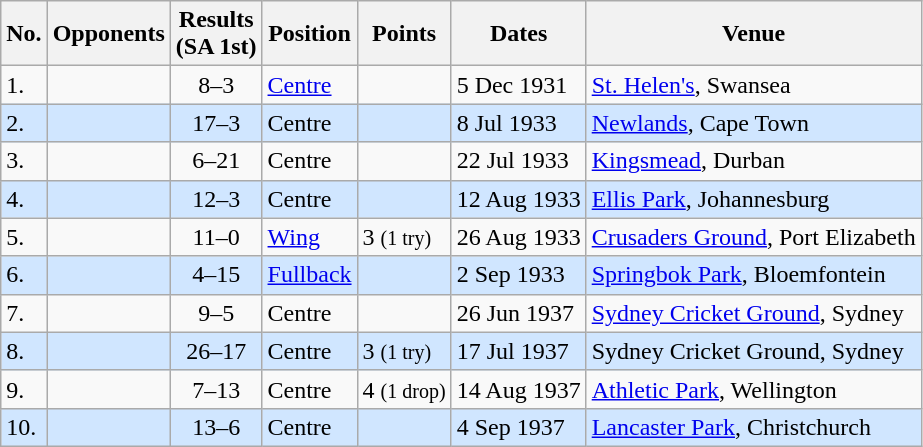<table class="wikitable sortable">
<tr>
<th>No.</th>
<th>Opponents</th>
<th>Results<br>(SA 1st)</th>
<th>Position</th>
<th>Points</th>
<th>Dates</th>
<th>Venue</th>
</tr>
<tr>
<td>1.</td>
<td></td>
<td align="center">8–3</td>
<td><a href='#'>Centre</a></td>
<td></td>
<td>5 Dec 1931</td>
<td><a href='#'>St. Helen's</a>, Swansea</td>
</tr>
<tr style="background: #D0E6FF;">
<td>2.</td>
<td></td>
<td align="center">17–3</td>
<td>Centre</td>
<td></td>
<td>8 Jul 1933</td>
<td><a href='#'>Newlands</a>, Cape Town</td>
</tr>
<tr>
<td>3.</td>
<td></td>
<td align="center">6–21</td>
<td>Centre</td>
<td></td>
<td>22 Jul 1933</td>
<td><a href='#'>Kingsmead</a>, Durban</td>
</tr>
<tr style="background: #D0E6FF;">
<td>4.</td>
<td></td>
<td align="center">12–3</td>
<td>Centre</td>
<td></td>
<td>12 Aug 1933</td>
<td><a href='#'>Ellis Park</a>, Johannesburg</td>
</tr>
<tr>
<td>5.</td>
<td></td>
<td align="center">11–0</td>
<td><a href='#'>Wing</a></td>
<td>3 <small>(1 try)</small></td>
<td>26 Aug 1933</td>
<td><a href='#'>Crusaders Ground</a>, Port Elizabeth</td>
</tr>
<tr style="background: #D0E6FF;">
<td>6.</td>
<td></td>
<td align="center">4–15</td>
<td><a href='#'>Fullback</a></td>
<td></td>
<td>2 Sep 1933</td>
<td><a href='#'>Springbok Park</a>, Bloemfontein</td>
</tr>
<tr>
<td>7.</td>
<td></td>
<td align="center">9–5</td>
<td>Centre</td>
<td></td>
<td>26 Jun 1937</td>
<td><a href='#'>Sydney Cricket Ground</a>, Sydney</td>
</tr>
<tr style="background: #D0E6FF;">
<td>8.</td>
<td></td>
<td align="center">26–17</td>
<td>Centre</td>
<td>3 <small>(1 try)</small></td>
<td>17 Jul 1937</td>
<td>Sydney Cricket Ground, Sydney</td>
</tr>
<tr>
<td>9.</td>
<td></td>
<td align="center">7–13</td>
<td>Centre</td>
<td>4 <small>(1 drop)</small></td>
<td>14 Aug 1937</td>
<td><a href='#'>Athletic Park</a>, Wellington</td>
</tr>
<tr style="background: #D0E6FF;">
<td>10.</td>
<td></td>
<td align="center">13–6</td>
<td>Centre</td>
<td></td>
<td>4 Sep 1937</td>
<td><a href='#'>Lancaster Park</a>, Christchurch</td>
</tr>
</table>
